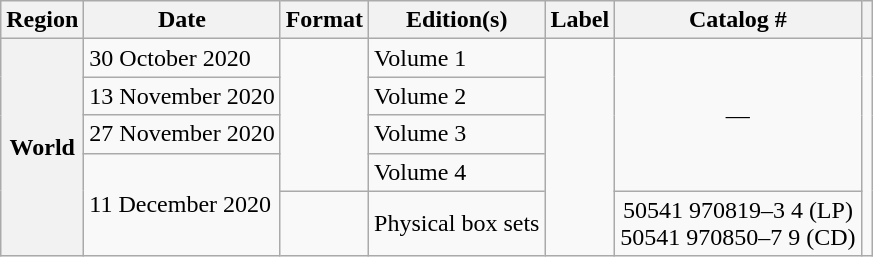<table class="wikitable plainrowheaders">
<tr>
<th scope="col">Region</th>
<th scope="col">Date</th>
<th scope="col">Format</th>
<th scope="col">Edition(s)</th>
<th scope="col">Label</th>
<th scope="col">Catalog #</th>
<th scope="col"></th>
</tr>
<tr>
<th scope="row" rowspan="5">World</th>
<td>30 October 2020</td>
<td rowspan="4"></td>
<td>Volume 1</td>
<td rowspan="5"></td>
<td rowspan="4" style="text-align:center;">—</td>
<td rowspan="5" style="text-align:center;"></td>
</tr>
<tr>
<td>13 November 2020</td>
<td>Volume 2</td>
</tr>
<tr>
<td>27 November 2020</td>
<td>Volume 3</td>
</tr>
<tr>
<td rowspan="2">11 December 2020</td>
<td>Volume 4</td>
</tr>
<tr>
<td></td>
<td>Physical box sets</td>
<td style="text-align:center;">50541 970819–3 4 (LP)<br>50541 970850–7 9 (CD)</td>
</tr>
</table>
